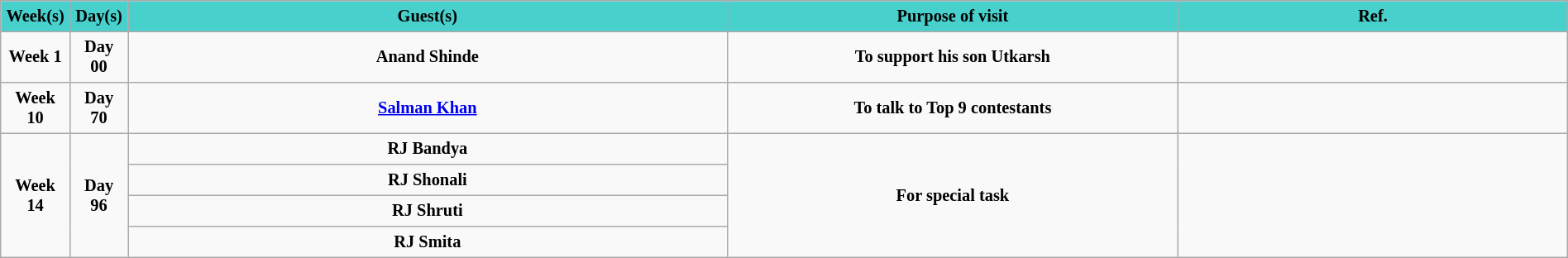<table border="2" cellpadding="4" cellspacing="0" style="text-align:center;margin: 1em 1em 1em 0;text-align:center;font-size:85%; background: #f9f9f9; border: 1px #aaa solid; border-collapse: collapse; width:100%;">
<tr>
<th width="2%" style="background:#48D1CC">Week(s)</th>
<th width="2%" style="background:#48D1CC">Day(s)</th>
<th width="40%" style="background:#48D1CC">Guest(s)</th>
<th width="30%" style="background:#48D1CC">Purpose of visit</th>
<th width="30%" style="background:#48D1CC">Ref.</th>
</tr>
<tr>
<th>Week 1</th>
<th>Day 00</th>
<th>Anand Shinde</th>
<th>To support his son Utkarsh</th>
<td></td>
</tr>
<tr>
<th><strong>Week 10</strong></th>
<th>Day 70</th>
<td><strong><a href='#'>Salman Khan</a></strong></td>
<td><strong>To talk to Top 9 contestants</strong></td>
<td></td>
</tr>
<tr>
<th rowspan="4">Week 14</th>
<th rowspan="4">Day 96</th>
<td><strong>RJ Bandya</strong></td>
<td rowspan="4"><strong>For special task</strong></td>
<td rowspan="4"></td>
</tr>
<tr>
<td><strong>RJ Shonali</strong></td>
</tr>
<tr>
<td><strong>RJ Shruti</strong></td>
</tr>
<tr>
<td><strong>RJ Smita</strong></td>
</tr>
</table>
